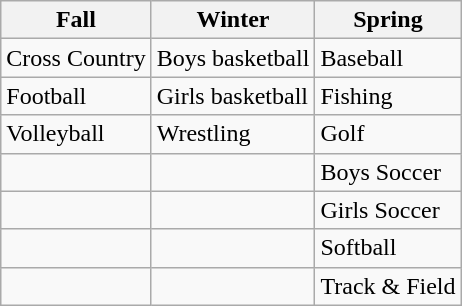<table class="wikitable">
<tr>
<th>Fall</th>
<th>Winter</th>
<th>Spring</th>
</tr>
<tr>
<td>Cross Country</td>
<td>Boys basketball</td>
<td>Baseball</td>
</tr>
<tr>
<td>Football</td>
<td>Girls basketball</td>
<td>Fishing</td>
</tr>
<tr>
<td>Volleyball</td>
<td>Wrestling</td>
<td>Golf</td>
</tr>
<tr>
<td> </td>
<td> </td>
<td>Boys Soccer</td>
</tr>
<tr>
<td> </td>
<td> </td>
<td>Girls Soccer</td>
</tr>
<tr>
<td> </td>
<td> </td>
<td>Softball</td>
</tr>
<tr>
<td> </td>
<td> </td>
<td>Track & Field</td>
</tr>
</table>
